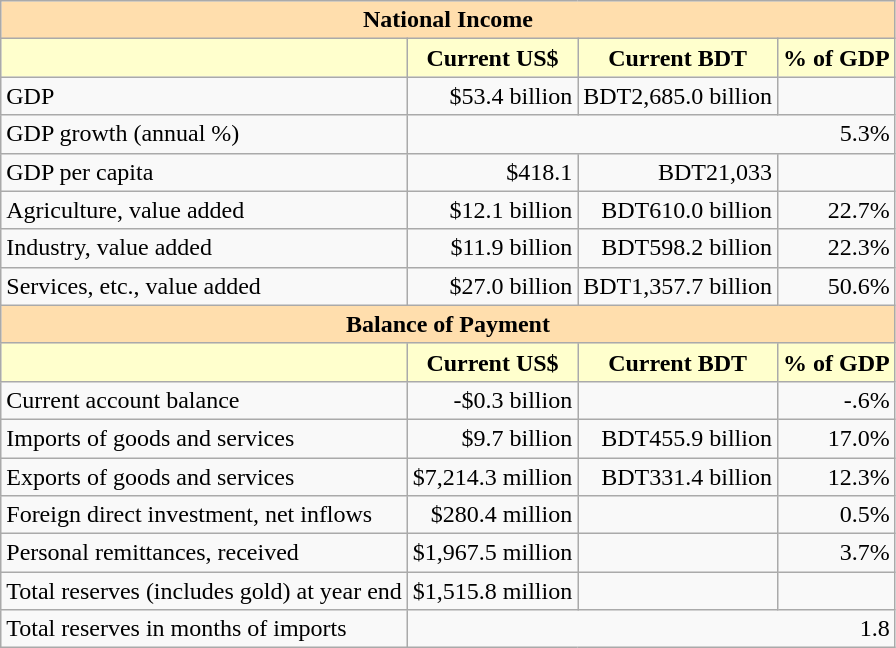<table class="wikitable">
<tr>
<th colspan="4" style="background: #ffdead;">National Income</th>
</tr>
<tr>
<th style="background: #ffffcd;"></th>
<th style="background: #ffffcd;">Current US$</th>
<th style="background: #ffffcd;">Current BDT</th>
<th style="background: #ffffcd;">% of GDP</th>
</tr>
<tr>
<td>GDP</td>
<td style="text-align: right;">$53.4 billion</td>
<td style="text-align: right;">BDT2,685.0 billion</td>
<td style="text-align: right;"></td>
</tr>
<tr>
<td>GDP growth (annual %)</td>
<td colspan="3"  style="text-align: right;">5.3%</td>
</tr>
<tr>
<td>GDP per capita</td>
<td style="text-align: right;">$418.1</td>
<td style="text-align: right;">BDT21,033</td>
<td style="text-align: right;"></td>
</tr>
<tr>
<td>Agriculture, value added</td>
<td style="text-align: right;">$12.1 billion</td>
<td style="text-align: right;">BDT610.0 billion</td>
<td style="text-align: right;">22.7%</td>
</tr>
<tr>
<td>Industry, value added</td>
<td style="text-align: right;">$11.9 billion</td>
<td style="text-align: right;">BDT598.2 billion</td>
<td style="text-align: right;">22.3%</td>
</tr>
<tr>
<td>Services, etc., value added</td>
<td style="text-align: right;">$27.0 billion</td>
<td style="text-align: right;">BDT1,357.7 billion</td>
<td style="text-align: right;">50.6%</td>
</tr>
<tr>
<th colspan="4" style="background: #ffdead;">Balance of Payment</th>
</tr>
<tr>
<th style="background: #ffffcd;"></th>
<th style="background: #ffffcd;">Current US$</th>
<th style="background: #ffffcd;">Current BDT</th>
<th style="background: #ffffcd;">% of GDP</th>
</tr>
<tr>
<td>Current account balance</td>
<td style="text-align: right;">-$0.3 billion</td>
<td style="text-align: right;"></td>
<td style="text-align: right;">-.6%</td>
</tr>
<tr>
<td>Imports of goods and services</td>
<td style="text-align: right;">$9.7 billion</td>
<td style="text-align: right;">BDT455.9 billion</td>
<td style="text-align: right;">17.0%</td>
</tr>
<tr>
<td>Exports of goods and services</td>
<td style="text-align: right;">$7,214.3 million</td>
<td style="text-align: right;">BDT331.4 billion</td>
<td style="text-align: right;">12.3%</td>
</tr>
<tr>
<td>Foreign direct investment, net inflows</td>
<td style="text-align: right;">$280.4 million</td>
<td style="text-align: right;"></td>
<td style="text-align: right;">0.5%</td>
</tr>
<tr>
<td>Personal remittances, received</td>
<td style="text-align: right;">$1,967.5 million</td>
<td style="text-align: right;"></td>
<td style="text-align: right;">3.7%</td>
</tr>
<tr>
<td>Total reserves (includes gold) at year end</td>
<td style="text-align: right;">$1,515.8 million</td>
<td style="text-align: right;"></td>
<td style="text-align: right;"></td>
</tr>
<tr>
<td>Total reserves in months of imports</td>
<td colspan="3"  style="text-align: right;">1.8</td>
</tr>
</table>
